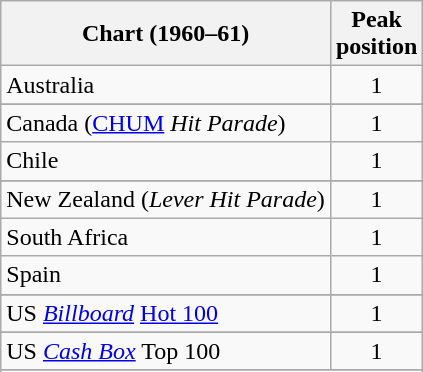<table class="wikitable sortable">
<tr>
<th>Chart (1960–61)</th>
<th>Peak<br>position</th>
</tr>
<tr>
<td>Australia</td>
<td style="text-align:center;">1</td>
</tr>
<tr>
</tr>
<tr>
</tr>
<tr>
<td>Canada (<a href='#'>CHUM</a> <em>Hit Parade</em>)</td>
<td style="text-align:center;">1</td>
</tr>
<tr>
<td>Chile</td>
<td style="text-align:center;">1</td>
</tr>
<tr>
</tr>
<tr>
</tr>
<tr>
<td>New Zealand (<em>Lever Hit Parade</em>)</td>
<td style="text-align:center;">1</td>
</tr>
<tr>
<td>South Africa</td>
<td style="text-align:center;">1</td>
</tr>
<tr>
<td>Spain</td>
<td style="text-align:center;">1</td>
</tr>
<tr>
</tr>
<tr>
</tr>
<tr>
<td>US <em><a href='#'>Billboard</a></em> <a href='#'>Hot 100</a></td>
<td style="text-align:center;">1</td>
</tr>
<tr>
</tr>
<tr>
</tr>
<tr>
<td>US <a href='#'><em>Cash Box</em></a> Top 100</td>
<td align="center">1</td>
</tr>
<tr>
</tr>
<tr>
</tr>
</table>
